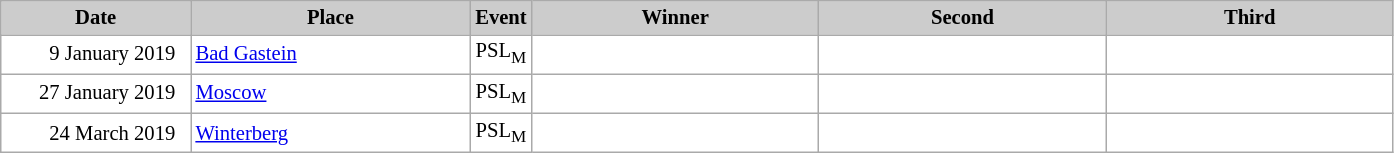<table class="wikitable plainrowheaders" style="background:#fff; font-size:86%; line-height:16px; border:grey solid 1px; border-collapse:collapse;">
<tr>
<th scope="col" style="background:#ccc; width:120px;">Date</th>
<th scope="col" style="background:#ccc; width:180px;">Place</th>
<th scope="col" style="background:#ccc; width:30px;">Event</th>
<th scope="col" style="background:#ccc; width:185px;">Winner</th>
<th scope="col" style="background:#ccc; width:185px;">Second</th>
<th scope="col" style="background:#ccc; width:185px;">Third</th>
</tr>
<tr>
<td align="right">9 January 2019  </td>
<td> <a href='#'>Bad Gastein</a></td>
<td align="center">PSL<sub>M </sub></td>
<td></td>
<td></td>
<td></td>
</tr>
<tr>
<td align="right">27 January 2019  </td>
<td> <a href='#'>Moscow</a></td>
<td align="center">PSL<sub>M </sub></td>
<td></td>
<td></td>
<td></td>
</tr>
<tr>
<td align="right">24 March 2019  </td>
<td> <a href='#'>Winterberg</a></td>
<td align="center">PSL<sub>M </sub></td>
<td></td>
<td></td>
<td></td>
</tr>
</table>
